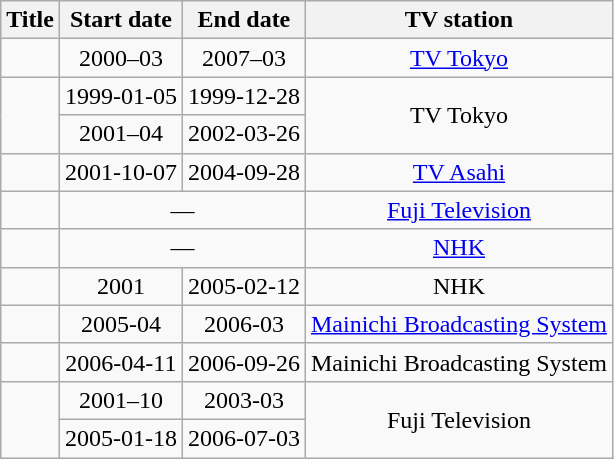<table class="wikitable" style="text-align:center;">
<tr>
<th>Title</th>
<th>Start date</th>
<th>End date</th>
<th>TV station</th>
</tr>
<tr>
<td align="left"></td>
<td>2000–03</td>
<td>2007–03</td>
<td><a href='#'>TV Tokyo</a></td>
</tr>
<tr>
<td align="left" rowspan="2"></td>
<td>1999-01-05</td>
<td>1999-12-28</td>
<td rowspan="2">TV Tokyo</td>
</tr>
<tr>
<td>2001–04</td>
<td>2002-03-26</td>
</tr>
<tr>
<td align="left"></td>
<td>2001-10-07</td>
<td>2004-09-28</td>
<td><a href='#'>TV Asahi</a></td>
</tr>
<tr>
<td align="left"></td>
<td colspan="2">—</td>
<td><a href='#'>Fuji Television</a></td>
</tr>
<tr>
<td align="left"></td>
<td colspan="2">—</td>
<td><a href='#'>NHK</a></td>
</tr>
<tr>
<td align="left"></td>
<td>2001</td>
<td>2005-02-12</td>
<td>NHK</td>
</tr>
<tr>
<td align="left"></td>
<td>2005-04</td>
<td>2006-03</td>
<td><a href='#'>Mainichi Broadcasting System</a></td>
</tr>
<tr>
<td align="left"></td>
<td>2006-04-11</td>
<td>2006-09-26</td>
<td>Mainichi Broadcasting System</td>
</tr>
<tr>
<td align="left" rowspan="2"></td>
<td>2001–10</td>
<td>2003-03</td>
<td rowspan="2">Fuji Television</td>
</tr>
<tr>
<td>2005-01-18</td>
<td>2006-07-03</td>
</tr>
</table>
